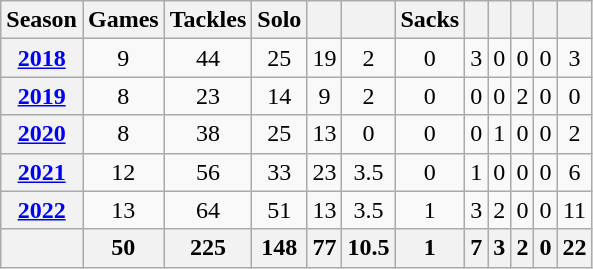<table class=wikitable style="text-align:center;">
<tr>
<th>Season</th>
<th>Games</th>
<th>Tackles</th>
<th>Solo</th>
<th></th>
<th></th>
<th>Sacks</th>
<th></th>
<th></th>
<th></th>
<th></th>
<th></th>
</tr>
<tr>
<th><a href='#'>2018</a></th>
<td>9</td>
<td>44</td>
<td>25</td>
<td>19</td>
<td>2</td>
<td>0</td>
<td>3</td>
<td>0</td>
<td>0</td>
<td>0</td>
<td>3</td>
</tr>
<tr>
<th><a href='#'>2019</a></th>
<td>8</td>
<td>23</td>
<td>14</td>
<td>9</td>
<td>2</td>
<td>0</td>
<td>0</td>
<td>0</td>
<td>2</td>
<td>0</td>
<td>0</td>
</tr>
<tr>
<th><a href='#'>2020</a></th>
<td>8</td>
<td>38</td>
<td>25</td>
<td>13</td>
<td>0</td>
<td>0</td>
<td>0</td>
<td>1</td>
<td>0</td>
<td>0</td>
<td>2</td>
</tr>
<tr>
<th><a href='#'>2021</a></th>
<td>12</td>
<td>56</td>
<td>33</td>
<td>23</td>
<td>3.5</td>
<td>0</td>
<td>1</td>
<td>0</td>
<td>0</td>
<td>0</td>
<td>6</td>
</tr>
<tr>
<th><a href='#'>2022</a></th>
<td>13</td>
<td>64</td>
<td>51</td>
<td>13</td>
<td>3.5</td>
<td>1</td>
<td>3</td>
<td>2</td>
<td>0</td>
<td>0</td>
<td>11</td>
</tr>
<tr>
<th></th>
<th>50</th>
<th>225</th>
<th>148</th>
<th>77</th>
<th>10.5</th>
<th>1</th>
<th>7</th>
<th>3</th>
<th>2</th>
<th>0</th>
<th>22</th>
</tr>
</table>
